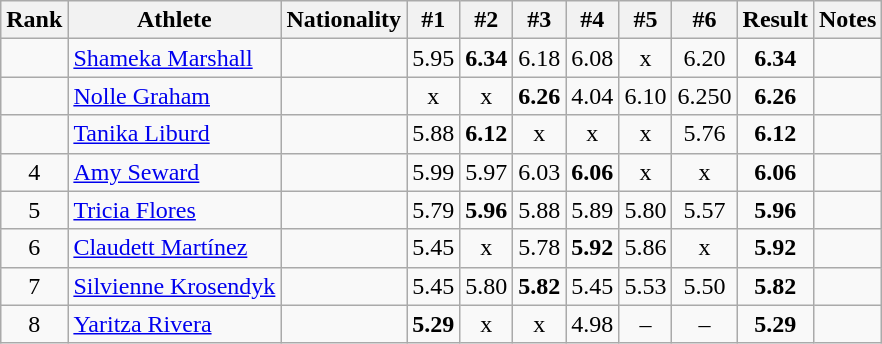<table class="wikitable sortable" style="text-align:center">
<tr>
<th>Rank</th>
<th>Athlete</th>
<th>Nationality</th>
<th>#1</th>
<th>#2</th>
<th>#3</th>
<th>#4</th>
<th>#5</th>
<th>#6</th>
<th>Result</th>
<th>Notes</th>
</tr>
<tr>
<td></td>
<td align="left"><a href='#'>Shameka Marshall</a></td>
<td align=left></td>
<td>5.95</td>
<td><strong>6.34</strong></td>
<td>6.18</td>
<td>6.08</td>
<td>x</td>
<td>6.20</td>
<td><strong>6.34</strong></td>
<td></td>
</tr>
<tr>
<td></td>
<td align="left"><a href='#'>Nolle Graham</a></td>
<td align=left></td>
<td>x</td>
<td>x</td>
<td><strong>6.26</strong></td>
<td>4.04</td>
<td>6.10</td>
<td>6.250</td>
<td><strong>6.26</strong></td>
<td></td>
</tr>
<tr>
<td></td>
<td align="left"><a href='#'>Tanika Liburd</a></td>
<td align=left></td>
<td>5.88</td>
<td><strong>6.12</strong></td>
<td>x</td>
<td>x</td>
<td>x</td>
<td>5.76</td>
<td><strong>6.12</strong></td>
<td></td>
</tr>
<tr>
<td>4</td>
<td align="left"><a href='#'>Amy Seward</a></td>
<td align=left></td>
<td>5.99</td>
<td>5.97</td>
<td>6.03</td>
<td><strong>6.06</strong></td>
<td>x</td>
<td>x</td>
<td><strong>6.06</strong></td>
<td></td>
</tr>
<tr>
<td>5</td>
<td align="left"><a href='#'>Tricia Flores</a></td>
<td align=left></td>
<td>5.79</td>
<td><strong>5.96</strong></td>
<td>5.88</td>
<td>5.89</td>
<td>5.80</td>
<td>5.57</td>
<td><strong>5.96</strong></td>
<td></td>
</tr>
<tr>
<td>6</td>
<td align="left"><a href='#'>Claudett Martínez</a></td>
<td align=left></td>
<td>5.45</td>
<td>x</td>
<td>5.78</td>
<td><strong>5.92</strong></td>
<td>5.86</td>
<td>x</td>
<td><strong>5.92</strong></td>
<td></td>
</tr>
<tr>
<td>7</td>
<td align="left"><a href='#'>Silvienne Krosendyk</a></td>
<td align=left></td>
<td>5.45</td>
<td>5.80</td>
<td><strong>5.82</strong></td>
<td>5.45</td>
<td>5.53</td>
<td>5.50</td>
<td><strong>5.82</strong></td>
<td></td>
</tr>
<tr>
<td>8</td>
<td align="left"><a href='#'>Yaritza Rivera</a></td>
<td align=left></td>
<td><strong>5.29</strong></td>
<td>x</td>
<td>x</td>
<td>4.98</td>
<td>–</td>
<td>–</td>
<td><strong>5.29</strong></td>
<td></td>
</tr>
</table>
